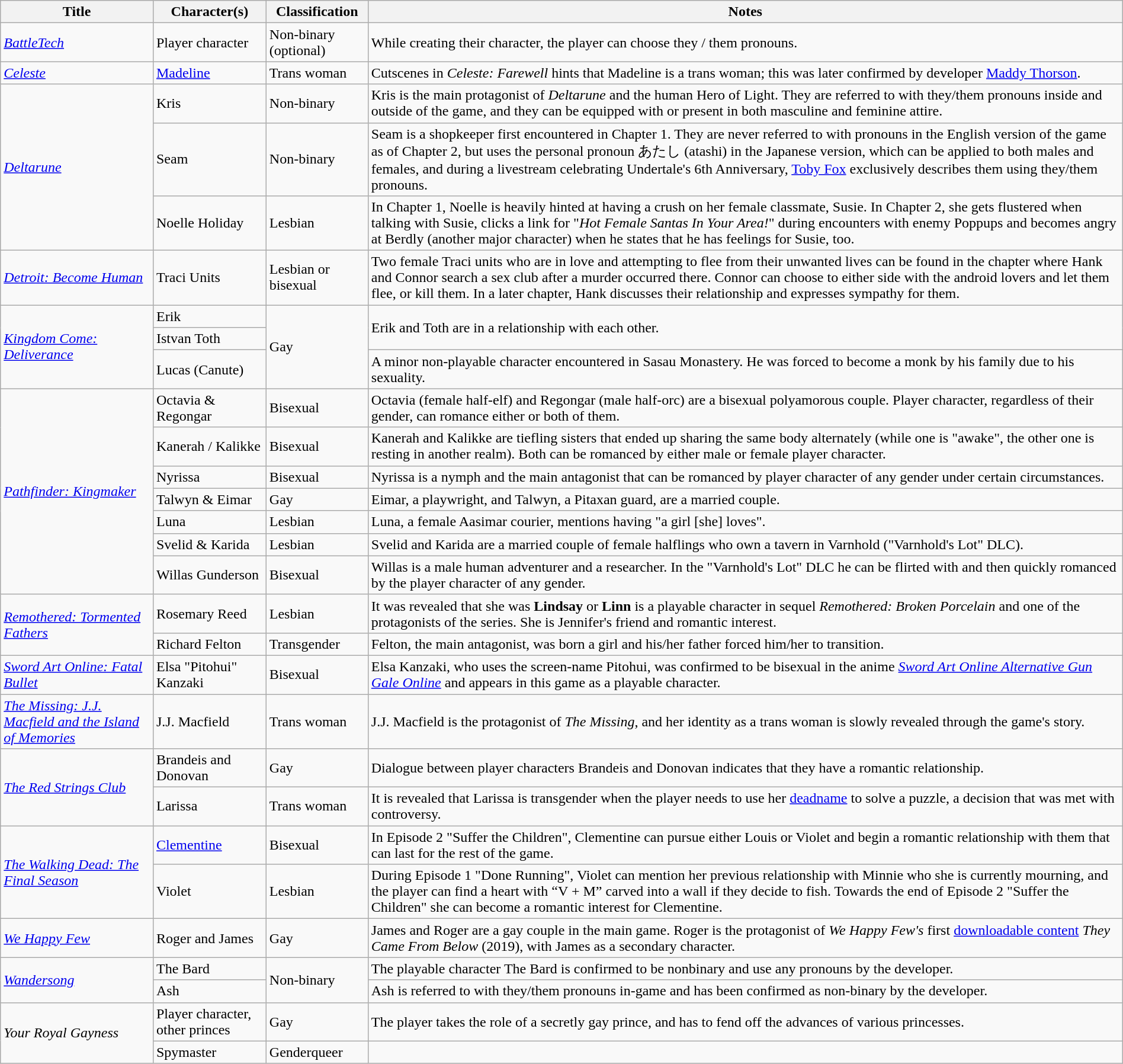<table class="wikitable sortable" style="width: 100%">
<tr>
<th>Title</th>
<th>Character(s)</th>
<th>Classification</th>
<th>Notes</th>
</tr>
<tr>
<td><em><a href='#'>BattleTech</a></em></td>
<td>Player character</td>
<td>Non-binary (optional)</td>
<td>While creating their character, the player can choose they / them pronouns.</td>
</tr>
<tr>
<td><a href='#'><em>Celeste</em></a></td>
<td><a href='#'>Madeline</a></td>
<td>Trans woman</td>
<td>Cutscenes in <em>Celeste: Farewell</em> hints that Madeline is a trans woman; this was later confirmed by developer <a href='#'>Maddy Thorson</a>.</td>
</tr>
<tr>
<td rowspan="3"><em><a href='#'>Deltarune</a></em></td>
<td>Kris</td>
<td>Non-binary</td>
<td>Kris is the main protagonist of <em>Deltarune</em> and the human Hero of Light. They are referred to with they/them pronouns inside and outside of the game, and they can be equipped with or present in both masculine and feminine attire.</td>
</tr>
<tr>
<td>Seam</td>
<td>Non-binary</td>
<td>Seam is a shopkeeper first encountered in Chapter 1. They are never referred to with pronouns in the English version of the game as of Chapter 2, but uses the personal pronoun あたし (atashi) in the Japanese version, which can be applied to both males and females, and during a livestream celebrating Undertale's 6th Anniversary, <a href='#'>Toby Fox</a> exclusively describes them using they/them pronouns.</td>
</tr>
<tr>
<td>Noelle Holiday</td>
<td>Lesbian</td>
<td>In Chapter 1, Noelle is heavily hinted at having a crush on her female classmate, Susie. In Chapter 2, she gets flustered when talking with Susie, clicks a link for "<em>Hot Female Santas In Your Area!</em>" during encounters with enemy Poppups and becomes angry at Berdly (another major character) when he states that he has feelings for Susie, too.</td>
</tr>
<tr>
<td><em><a href='#'>Detroit: Become Human</a></em></td>
<td>Traci Units</td>
<td>Lesbian or bisexual</td>
<td>Two female Traci units who are in love and attempting to flee from their unwanted lives can be found in the chapter where Hank and Connor search a sex club after a murder occurred there. Connor can choose to either side with the android lovers and let them flee, or kill them. In a later chapter, Hank discusses their relationship and expresses sympathy for them.</td>
</tr>
<tr>
<td rowspan="3"><em><a href='#'>Kingdom Come: Deliverance</a></em></td>
<td>Erik</td>
<td rowspan="3">Gay</td>
<td rowspan="2">Erik and Toth are in a relationship with each other.</td>
</tr>
<tr>
<td>Istvan Toth</td>
</tr>
<tr>
<td>Lucas (Canute)</td>
<td>A minor non-playable character encountered in Sasau Monastery. He was forced to become a monk by his family due to his sexuality.</td>
</tr>
<tr>
<td rowspan="7"><em><a href='#'>Pathfinder: Kingmaker</a></em></td>
<td>Octavia & Regongar</td>
<td>Bisexual</td>
<td>Octavia (female half-elf) and Regongar (male half-orc) are a bisexual polyamorous couple. Player character, regardless of their gender, can romance either or both of them.</td>
</tr>
<tr>
<td>Kanerah / Kalikke</td>
<td>Bisexual</td>
<td>Kanerah and Kalikke are tiefling sisters that ended up sharing the same body alternately (while one is "awake", the other one is resting in another realm). Both can be romanced by either male or female player character.</td>
</tr>
<tr>
<td>Nyrissa</td>
<td>Bisexual</td>
<td>Nyrissa is a nymph and the main antagonist that can be romanced by player character of any gender under certain circumstances.</td>
</tr>
<tr>
<td>Talwyn & Eimar</td>
<td>Gay</td>
<td>Eimar, a playwright, and Talwyn, a Pitaxan guard, are a married couple.</td>
</tr>
<tr>
<td>Luna</td>
<td>Lesbian</td>
<td>Luna, a female Aasimar courier, mentions having "a girl [she] loves".</td>
</tr>
<tr>
<td>Svelid & Karida</td>
<td>Lesbian</td>
<td>Svelid and Karida are a married couple of female halflings who own a tavern in Varnhold ("Varnhold's Lot" DLC).</td>
</tr>
<tr>
<td>Willas Gunderson</td>
<td>Bisexual</td>
<td>Willas is a male human adventurer and a researcher. In the "Varnhold's Lot" DLC he can be flirted with and then quickly romanced by the player character of any gender.</td>
</tr>
<tr>
<td rowspan="2"><em><a href='#'>Remothered: Tormented Fathers</a></em></td>
<td>Rosemary Reed</td>
<td>Lesbian</td>
<td>It was revealed that she was <strong>Lindsay</strong> or <strong>Linn</strong> is a playable character in sequel <em>Remothered: Broken Porcelain</em> and one of the protagonists of the series. She is Jennifer's friend and romantic interest.</td>
</tr>
<tr>
<td>Richard Felton</td>
<td>Transgender</td>
<td>Felton, the main antagonist, was born a girl and his/her father forced him/her to transition.</td>
</tr>
<tr>
<td><em><a href='#'>Sword Art Online: Fatal Bullet</a></em></td>
<td>Elsa "Pitohui" Kanzaki</td>
<td>Bisexual</td>
<td>Elsa Kanzaki, who uses the screen-name Pitohui, was confirmed to be bisexual in the anime <em><a href='#'>Sword Art Online Alternative Gun Gale Online</a></em> and appears in this game as a playable character.</td>
</tr>
<tr>
<td><em><a href='#'>The Missing: J.J. Macfield and the Island of Memories</a></em></td>
<td>J.J. Macfield</td>
<td>Trans woman</td>
<td>J.J. Macfield is the protagonist of <em>The Missing</em>, and her identity as a trans woman is slowly revealed through the game's story.</td>
</tr>
<tr>
<td rowspan="2"><em><a href='#'>The Red Strings Club</a></em></td>
<td>Brandeis and Donovan</td>
<td>Gay</td>
<td>Dialogue between player characters Brandeis and Donovan indicates that they have a romantic relationship.</td>
</tr>
<tr>
<td>Larissa</td>
<td>Trans woman</td>
<td>It is revealed that Larissa is transgender when the player needs to use her <a href='#'>deadname</a> to solve a puzzle, a decision that was met with controversy.</td>
</tr>
<tr>
<td rowspan="2"><em><a href='#'>The Walking Dead: The Final Season</a></em></td>
<td><a href='#'>Clementine</a></td>
<td>Bisexual</td>
<td>In Episode 2 "Suffer the Children", Clementine can pursue either Louis or Violet and begin a romantic relationship with them that can last for the rest of the game.</td>
</tr>
<tr>
<td>Violet</td>
<td>Lesbian</td>
<td>During Episode 1 "Done Running", Violet can mention her previous relationship with Minnie who she is currently mourning, and the player can find a heart with “V + M” carved into a wall if they decide to fish. Towards the end of Episode 2 "Suffer the Children" she can become a romantic interest for Clementine.</td>
</tr>
<tr>
<td><em><a href='#'>We Happy Few</a></em></td>
<td>Roger and James</td>
<td>Gay</td>
<td>James and Roger are a gay couple in the main game. Roger is the protagonist of <em>We Happy Few's</em> first <a href='#'>downloadable content</a> <em>They Came From Below</em> (2019), with James as a secondary character.</td>
</tr>
<tr>
<td rowspan="2"><em><a href='#'>Wandersong</a></em></td>
<td>The Bard</td>
<td rowspan="2">Non-binary</td>
<td>The playable character The Bard is confirmed to be nonbinary and use any pronouns by the developer.</td>
</tr>
<tr>
<td>Ash</td>
<td>Ash is referred to with they/them pronouns in-game and has been confirmed as non-binary by the developer.</td>
</tr>
<tr>
<td rowspan="2"><em>Your Royal Gayness</em></td>
<td>Player character, other princes</td>
<td>Gay</td>
<td>The player takes the role of a secretly gay prince, and has to fend off the advances of various princesses.</td>
</tr>
<tr>
<td>Spymaster</td>
<td>Genderqueer</td>
<td></td>
</tr>
</table>
